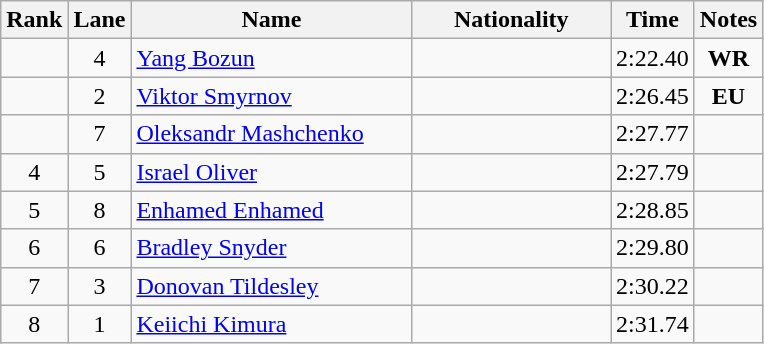<table class="wikitable sortable" style="text-align:center">
<tr>
<th>Rank</th>
<th>Lane</th>
<th style="width:180px">Name</th>
<th style="width:125px">Nationality</th>
<th>Time</th>
<th>Notes</th>
</tr>
<tr>
<td></td>
<td>4</td>
<td style="text-align:left;"><a href='#'>Yang Bozun</a></td>
<td style="text-align:left;"></td>
<td>2:22.40</td>
<td><strong>WR</strong></td>
</tr>
<tr>
<td></td>
<td>2</td>
<td style="text-align:left;"><a href='#'>Viktor Smyrnov</a></td>
<td style="text-align:left;"></td>
<td>2:26.45</td>
<td><strong>EU</strong></td>
</tr>
<tr>
<td></td>
<td>7</td>
<td style="text-align:left;"><a href='#'>Oleksandr Mashchenko</a></td>
<td style="text-align:left;"></td>
<td>2:27.77</td>
<td></td>
</tr>
<tr>
<td>4</td>
<td>5</td>
<td style="text-align:left;"><a href='#'>Israel Oliver</a></td>
<td style="text-align:left;"></td>
<td>2:27.79</td>
<td></td>
</tr>
<tr>
<td>5</td>
<td>8</td>
<td style="text-align:left;"><a href='#'>Enhamed Enhamed</a></td>
<td style="text-align:left;"></td>
<td>2:28.85</td>
<td></td>
</tr>
<tr>
<td>6</td>
<td>6</td>
<td style="text-align:left;"><a href='#'>Bradley Snyder</a></td>
<td style="text-align:left;"></td>
<td>2:29.80</td>
<td></td>
</tr>
<tr>
<td>7</td>
<td>3</td>
<td style="text-align:left;"><a href='#'>Donovan Tildesley</a></td>
<td style="text-align:left;"></td>
<td>2:30.22</td>
<td></td>
</tr>
<tr>
<td>8</td>
<td>1</td>
<td style="text-align:left;"><a href='#'>Keiichi Kimura</a></td>
<td style="text-align:left;"></td>
<td>2:31.74</td>
<td></td>
</tr>
</table>
